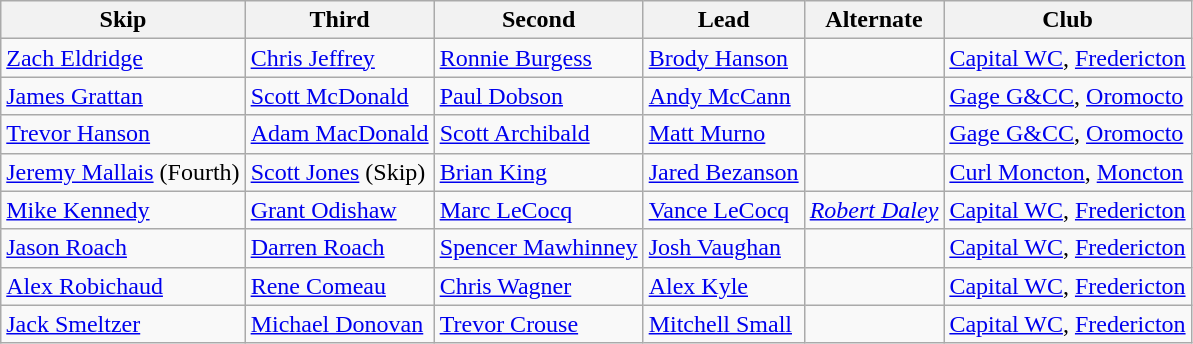<table class="wikitable">
<tr>
<th scope="col">Skip</th>
<th scope="col">Third</th>
<th scope="col">Second</th>
<th scope="col">Lead</th>
<th scope="col">Alternate</th>
<th scope="col">Club</th>
</tr>
<tr>
<td><a href='#'>Zach Eldridge</a></td>
<td><a href='#'>Chris Jeffrey</a></td>
<td><a href='#'>Ronnie Burgess</a></td>
<td><a href='#'>Brody Hanson</a></td>
<td></td>
<td><a href='#'>Capital WC</a>, <a href='#'>Fredericton</a></td>
</tr>
<tr>
<td><a href='#'>James Grattan</a></td>
<td><a href='#'>Scott McDonald</a></td>
<td><a href='#'>Paul Dobson</a></td>
<td><a href='#'>Andy McCann</a></td>
<td></td>
<td><a href='#'>Gage G&CC</a>, <a href='#'>Oromocto</a></td>
</tr>
<tr>
<td><a href='#'>Trevor Hanson</a></td>
<td><a href='#'>Adam MacDonald</a></td>
<td><a href='#'>Scott Archibald</a></td>
<td><a href='#'>Matt Murno</a></td>
<td></td>
<td><a href='#'>Gage G&CC</a>, <a href='#'>Oromocto</a></td>
</tr>
<tr>
<td><a href='#'>Jeremy Mallais</a> (Fourth)</td>
<td><a href='#'>Scott Jones</a> (Skip)</td>
<td><a href='#'>Brian King</a></td>
<td><a href='#'>Jared Bezanson</a></td>
<td></td>
<td><a href='#'>Curl Moncton</a>, <a href='#'>Moncton</a></td>
</tr>
<tr>
<td><a href='#'>Mike Kennedy</a></td>
<td><a href='#'>Grant Odishaw</a></td>
<td><a href='#'>Marc LeCocq</a></td>
<td><a href='#'>Vance LeCocq</a></td>
<td><em><a href='#'>Robert Daley</a></em></td>
<td><a href='#'>Capital WC</a>, <a href='#'>Fredericton</a></td>
</tr>
<tr>
<td><a href='#'>Jason Roach</a></td>
<td><a href='#'>Darren Roach</a></td>
<td><a href='#'>Spencer Mawhinney</a></td>
<td><a href='#'>Josh Vaughan</a></td>
<td></td>
<td><a href='#'>Capital WC</a>, <a href='#'>Fredericton</a></td>
</tr>
<tr>
<td><a href='#'>Alex Robichaud</a></td>
<td><a href='#'>Rene Comeau</a></td>
<td><a href='#'>Chris Wagner</a></td>
<td><a href='#'>Alex Kyle</a></td>
<td></td>
<td><a href='#'>Capital WC</a>, <a href='#'>Fredericton</a></td>
</tr>
<tr>
<td><a href='#'>Jack Smeltzer</a></td>
<td><a href='#'>Michael Donovan</a></td>
<td><a href='#'>Trevor Crouse</a></td>
<td><a href='#'>Mitchell Small</a></td>
<td></td>
<td><a href='#'>Capital WC</a>, <a href='#'>Fredericton</a></td>
</tr>
</table>
